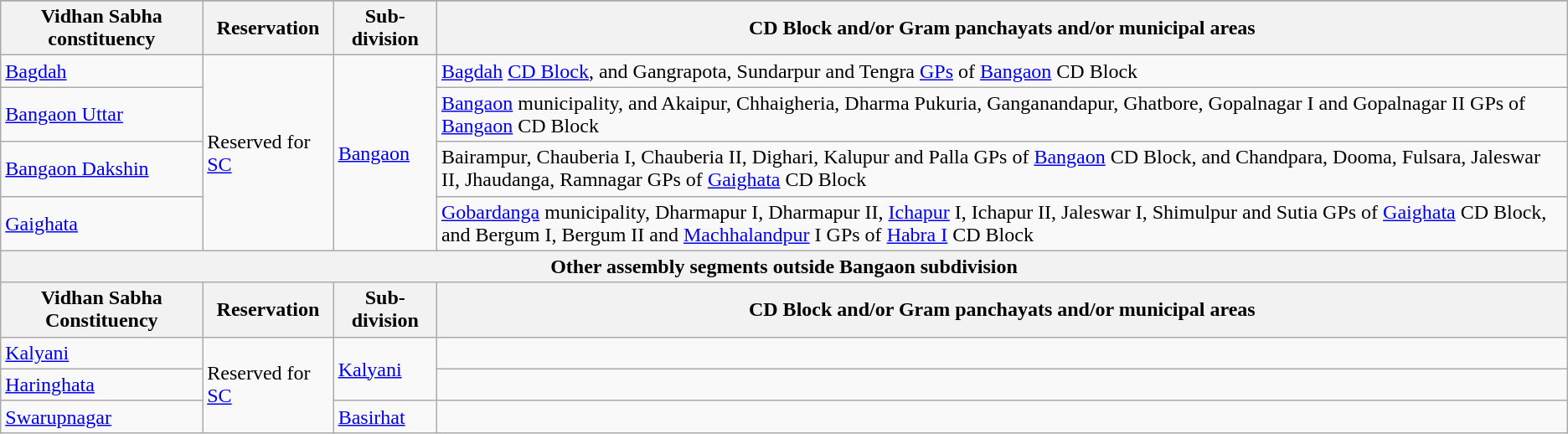<table class="wikitable sortable">
<tr>
</tr>
<tr>
<th>Vidhan Sabha constituency</th>
<th>Reservation</th>
<th>Sub-division</th>
<th>CD Block and/or Gram panchayats and/or municipal areas</th>
</tr>
<tr>
<td><a href='#'>Bagdah</a></td>
<td rowspan=4>Reserved for <a href='#'>SC</a></td>
<td rowspan=4><a href='#'>Bangaon</a></td>
<td><a href='#'>Bagdah</a> <a href='#'>CD Block</a>, and Gangrapota, Sundarpur and Tengra <a href='#'>GPs</a> of <a href='#'>Bangaon</a> CD Block</td>
</tr>
<tr>
<td><a href='#'>Bangaon Uttar</a></td>
<td><a href='#'>Bangaon</a> municipality, and Akaipur, Chhaigheria, Dharma Pukuria, Ganganandapur, Ghatbore, Gopalnagar I and Gopalnagar II GPs of <a href='#'>Bangaon</a> CD Block</td>
</tr>
<tr>
<td><a href='#'>Bangaon Dakshin</a></td>
<td>Bairampur, Chauberia I, Chauberia II, Dighari, Kalupur and Palla GPs of <a href='#'>Bangaon</a> CD Block, and Chandpara, Dooma, Fulsara, Jaleswar II, Jhaudanga, Ramnagar GPs of <a href='#'>Gaighata</a> CD Block</td>
</tr>
<tr>
<td><a href='#'>Gaighata</a></td>
<td><a href='#'>Gobardanga</a> municipality, Dharmapur I, Dharmapur II, <a href='#'>Ichapur</a> I, Ichapur II, Jaleswar I, Shimulpur and Sutia GPs of <a href='#'>Gaighata</a> CD Block, and Bergum I, Bergum II and <a href='#'>Machhalandpur</a> I GPs of <a href='#'>Habra I</a> CD Block</td>
</tr>
<tr>
<th colspan=4>Other assembly segments outside Bangaon subdivision</th>
</tr>
<tr>
<th>Vidhan Sabha Constituency</th>
<th>Reservation</th>
<th>Sub-division</th>
<th>CD Block and/or Gram panchayats and/or municipal areas</th>
</tr>
<tr>
<td><a href='#'>Kalyani</a></td>
<td rowspan=3>Reserved for <a href='#'>SC</a></td>
<td rowspan=2><a href='#'>Kalyani</a></td>
<td></td>
</tr>
<tr>
<td><a href='#'>Haringhata</a></td>
<td></td>
</tr>
<tr>
<td><a href='#'>Swarupnagar</a></td>
<td><a href='#'>Basirhat</a></td>
<td></td>
</tr>
</table>
